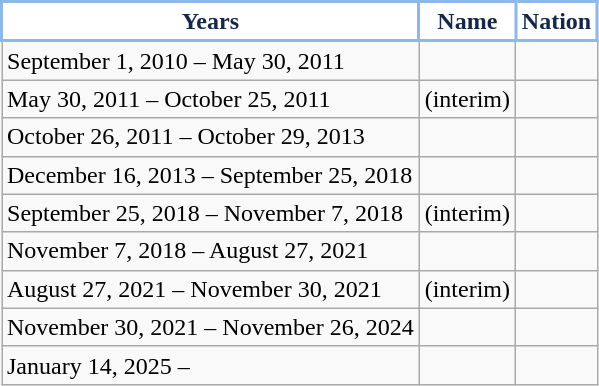<table class="wikitable">
<tr>
<th style="background:#FFFFFF; color:#15284B; border:2px solid #8DB8E9;" scope="col">Years</th>
<th style="background:#FFFFFF; color:#15284B; border:2px solid #8DB8E9;" scope="col">Name</th>
<th style="background:#FFFFFF; color:#15284B; border:2px solid #8DB8E9;" scope="col">Nation</th>
</tr>
<tr>
<td>September 1, 2010 – May 30, 2011</td>
<td></td>
<td></td>
</tr>
<tr>
<td>May 30, 2011 – October 25, 2011</td>
<td> (interim)</td>
<td></td>
</tr>
<tr>
<td>October 26, 2011 – October 29, 2013</td>
<td></td>
<td></td>
</tr>
<tr>
<td>December 16, 2013 – September 25, 2018</td>
<td></td>
<td></td>
</tr>
<tr>
<td>September 25, 2018 – November 7, 2018</td>
<td> (interim)</td>
<td></td>
</tr>
<tr>
<td>November 7, 2018 – August 27, 2021</td>
<td></td>
<td></td>
</tr>
<tr>
<td>August 27, 2021 – November 30, 2021</td>
<td> (interim)</td>
<td></td>
</tr>
<tr>
<td>November 30, 2021 – November 26, 2024</td>
<td></td>
<td></td>
</tr>
<tr>
<td>January 14, 2025 –</td>
<td></td>
<td></td>
</tr>
</table>
